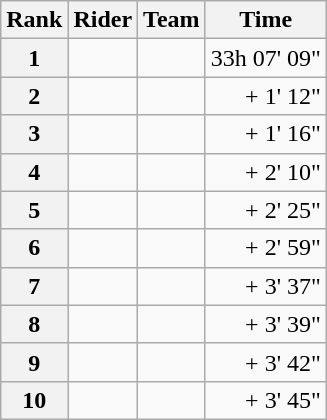<table class="wikitable" margin-bottom:0;">
<tr>
<th scope="col">Rank</th>
<th scope="col">Rider</th>
<th scope="col">Team</th>
<th scope="col">Time</th>
</tr>
<tr>
<th scope="row">1</th>
<td> </td>
<td></td>
<td align="right">33h 07' 09"</td>
</tr>
<tr>
<th scope="row">2</th>
<td> </td>
<td></td>
<td align="right">+ 1' 12"</td>
</tr>
<tr>
<th scope="row">3</th>
<td></td>
<td></td>
<td align="right">+ 1' 16"</td>
</tr>
<tr>
<th scope="row">4</th>
<td></td>
<td></td>
<td align="right">+ 2' 10"</td>
</tr>
<tr>
<th scope="row">5</th>
<td></td>
<td></td>
<td align="right">+ 2' 25"</td>
</tr>
<tr>
<th scope="row">6</th>
<td></td>
<td></td>
<td align="right">+ 2' 59"</td>
</tr>
<tr>
<th scope="row">7</th>
<td> </td>
<td></td>
<td align="right">+ 3' 37"</td>
</tr>
<tr>
<th scope="row">8</th>
<td></td>
<td></td>
<td align="right">+ 3' 39"</td>
</tr>
<tr>
<th scope="row">9</th>
<td></td>
<td></td>
<td align="right">+ 3' 42"</td>
</tr>
<tr>
<th scope="row">10</th>
<td> </td>
<td></td>
<td align="right">+ 3' 45"</td>
</tr>
</table>
